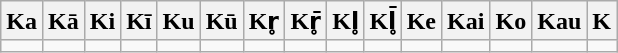<table class=wikitable>
<tr>
<th>Ka</th>
<th>Kā</th>
<th>Ki</th>
<th>Kī</th>
<th>Ku</th>
<th>Kū</th>
<th>Kr̥</th>
<th>Kr̥̄</th>
<th>Kl̥</th>
<th>Kl̥̄</th>
<th>Ke</th>
<th>Kai</th>
<th>Ko</th>
<th>Kau</th>
<th>K</th>
</tr>
<tr>
<td></td>
<td></td>
<td></td>
<td></td>
<td></td>
<td></td>
<td></td>
<td></td>
<td></td>
<td></td>
<td></td>
<td></td>
<td></td>
<td></td>
<td></td>
</tr>
</table>
